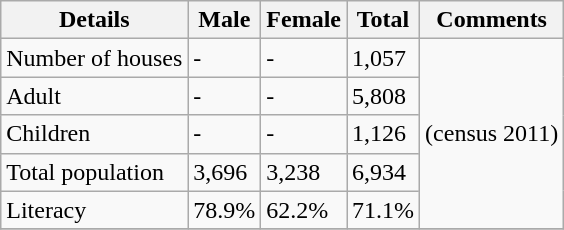<table class="wikitable  sortable">
<tr>
<th>Details</th>
<th>Male</th>
<th>Female</th>
<th>Total</th>
<th>Comments</th>
</tr>
<tr>
<td>Number of  houses</td>
<td>-</td>
<td>-</td>
<td>1,057</td>
<td rowspan="5">(census  2011)</td>
</tr>
<tr>
<td>Adult</td>
<td>-</td>
<td>-</td>
<td>5,808</td>
</tr>
<tr>
<td>Children</td>
<td>-</td>
<td>-</td>
<td>1,126</td>
</tr>
<tr>
<td>Total population</td>
<td>3,696</td>
<td>3,238</td>
<td>6,934</td>
</tr>
<tr>
<td>Literacy</td>
<td>78.9%</td>
<td>62.2%</td>
<td>71.1%</td>
</tr>
<tr>
</tr>
</table>
